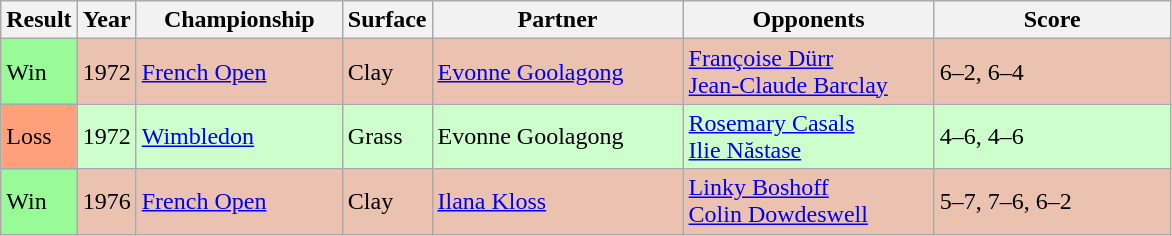<table class="sortable wikitable">
<tr>
<th style="width:40px">Result</th>
<th style="width:30px">Year</th>
<th style="width:130px">Championship</th>
<th style="width:50px">Surface</th>
<th style="width:160px">Partner</th>
<th style="width:160px">Opponents</th>
<th style="width:150px" class="unsortable">Score</th>
</tr>
<tr style="background:#ebc2af;">
<td style="background:#98fb98;">Win</td>
<td>1972</td>
<td><a href='#'>French Open</a></td>
<td>Clay</td>
<td> <a href='#'>Evonne Goolagong</a></td>
<td> <a href='#'>Françoise Dürr</a> <br>  <a href='#'>Jean-Claude Barclay</a></td>
<td>6–2, 6–4</td>
</tr>
<tr style="background:#cfc;">
<td style="background:#ffa07a;">Loss</td>
<td>1972</td>
<td><a href='#'>Wimbledon</a></td>
<td>Grass</td>
<td> Evonne Goolagong</td>
<td> <a href='#'>Rosemary Casals</a><br> <a href='#'>Ilie Năstase</a></td>
<td>4–6, 4–6</td>
</tr>
<tr style="background:#ebc2af;">
<td style="background:#98fb98;">Win</td>
<td>1976</td>
<td><a href='#'>French Open</a></td>
<td>Clay</td>
<td> <a href='#'>Ilana Kloss</a></td>
<td> <a href='#'>Linky Boshoff</a><br> <a href='#'>Colin Dowdeswell</a></td>
<td>5–7, 7–6, 6–2</td>
</tr>
</table>
